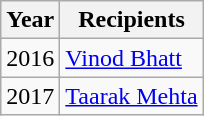<table class="wikitable sortable">
<tr>
<th>Year</th>
<th>Recipients</th>
</tr>
<tr>
<td>2016</td>
<td><a href='#'>Vinod Bhatt</a></td>
</tr>
<tr>
<td>2017</td>
<td><a href='#'>Taarak Mehta</a></td>
</tr>
</table>
